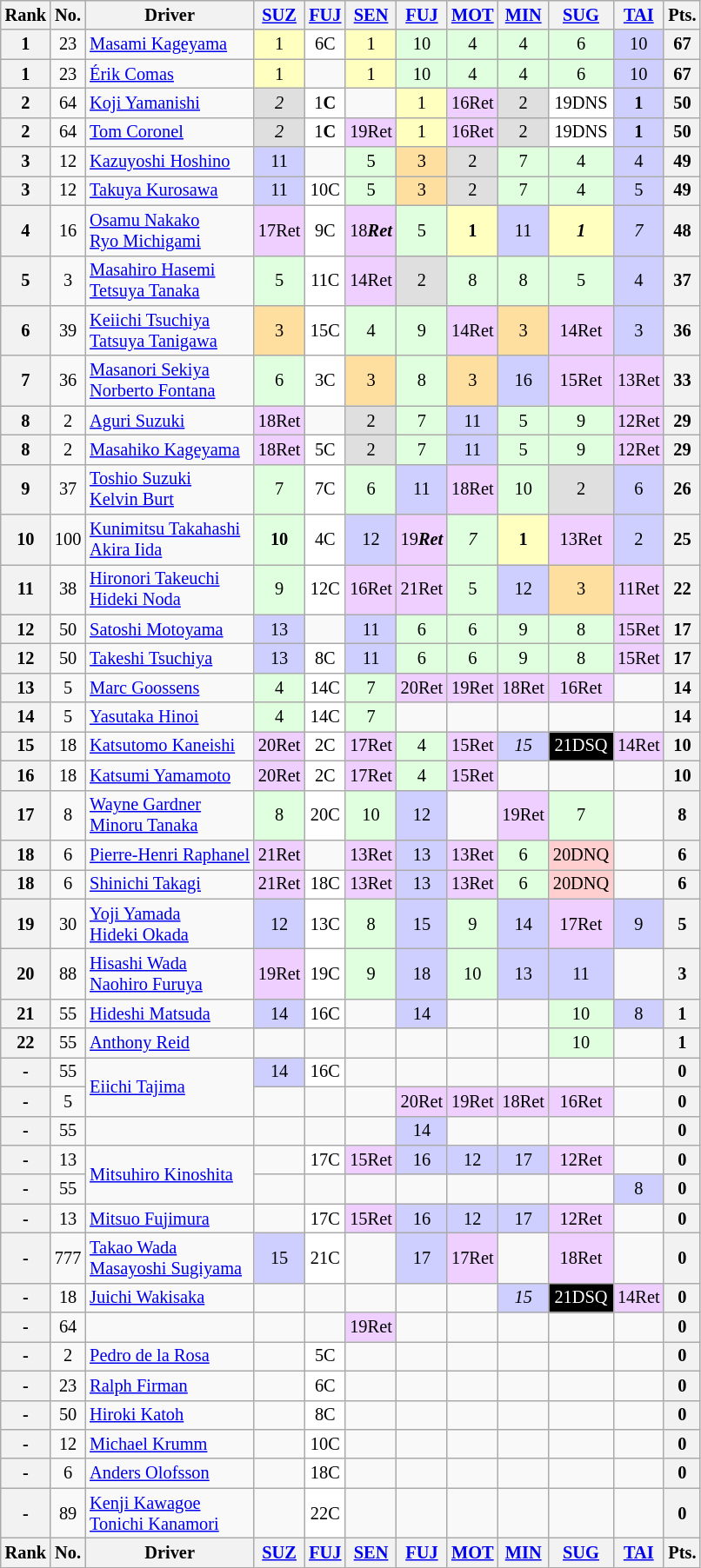<table class="wikitable" style="font-size:85%; text-align:center">
<tr style="background:#f9f9f9" valign="top">
<th valign="middle">Rank</th>
<th valign="middle">No.</th>
<th valign="middle" class="unsortable">Driver</th>
<th data-sort-type="number"><a href='#'>SUZ</a><br></th>
<th data-sort-type="number"><a href='#'>FUJ</a><br></th>
<th data-sort-type="number"><a href='#'>SEN</a><br></th>
<th data-sort-type="number"><a href='#'>FUJ</a><br></th>
<th data-sort-type="number"><a href='#'>MOT</a><br></th>
<th data-sort-type="number"><a href='#'>MIN</a><br></th>
<th data-sort-type="number"><a href='#'>SUG</a><br></th>
<th data-sort-type="number"><a href='#'>TAI</a><br></th>
<th data-sort-type="number">Pts.</th>
</tr>
<tr>
<th>1</th>
<td>23</td>
<td align="left"> <a href='#'>Masami Kageyama</a></td>
<td bgcolor="#FFFFBF">1</td>
<td bgcolor="#FFFFFF"><span>6</span>C</td>
<td bgcolor="#FFFFBF">1</td>
<td bgcolor="#DFFFDF">10</td>
<td bgcolor="#DFFFDF">4</td>
<td bgcolor="#DFFFDF">4</td>
<td bgcolor="#DFFFDF">6</td>
<td bgcolor="#CFCFFF">10</td>
<th>67</th>
</tr>
<tr>
<th>1</th>
<td>23</td>
<td align="left"> <a href='#'>Érik Comas</a></td>
<td bgcolor="#FFFFBF">1</td>
<td></td>
<td bgcolor="#FFFFBF">1</td>
<td bgcolor="#DFFFDF">10</td>
<td bgcolor="#DFFFDF">4</td>
<td bgcolor="#DFFFDF">4</td>
<td bgcolor="#DFFFDF">6</td>
<td bgcolor="#CFCFFF">10</td>
<th>67</th>
</tr>
<tr>
<th>2</th>
<td>64</td>
<td align="left"> <a href='#'>Koji Yamanishi</a></td>
<td bgcolor="#DFDFDF"><em>2</em></td>
<td bgcolor="#FFFFFF"><span>1</span><strong>C</strong></td>
<td></td>
<td bgcolor="#FFFFBF">1</td>
<td bgcolor="#EFCFFF"><span>16</span>Ret</td>
<td bgcolor="#DFDFDF">2</td>
<td bgcolor="#FFFFFF"><span>19</span>DNS</td>
<td bgcolor="#CFCFFF"><strong>1</strong></td>
<th>50</th>
</tr>
<tr>
<th>2</th>
<td>64</td>
<td align="left"> <a href='#'>Tom Coronel</a></td>
<td bgcolor="#DFDFDF"><em>2</em></td>
<td bgcolor="#FFFFFF"><span>1</span><strong>C</strong></td>
<td bgcolor="#EFCFFF"><span>19</span>Ret</td>
<td bgcolor="#FFFFBF">1</td>
<td bgcolor="#EFCFFF"><span>16</span>Ret</td>
<td bgcolor="#DFDFDF">2</td>
<td bgcolor="#FFFFFF"><span>19</span>DNS</td>
<td bgcolor="#CFCFFF"><strong>1</strong></td>
<th>50</th>
</tr>
<tr>
<th>3</th>
<td>12</td>
<td align="left"> <a href='#'>Kazuyoshi Hoshino</a></td>
<td bgcolor="#CFCFFF">11</td>
<td></td>
<td bgcolor="#DFFFDF">5</td>
<td bgcolor="#FFDF9F">3</td>
<td bgcolor="#DFDFDF">2</td>
<td bgcolor="#DFFFDF">7</td>
<td bgcolor="#DFFFDF">4</td>
<td bgcolor="#CFCFFF">4</td>
<th>49</th>
</tr>
<tr>
<th>3</th>
<td>12</td>
<td align="left"> <a href='#'>Takuya Kurosawa</a></td>
<td bgcolor="#CFCFFF">11</td>
<td bgcolor="#FFFFFF"><span>10</span>C</td>
<td bgcolor="#DFFFDF">5</td>
<td bgcolor="#FFDF9F">3</td>
<td bgcolor="#DFDFDF">2</td>
<td bgcolor="#DFFFDF">7</td>
<td bgcolor="#DFFFDF">4</td>
<td bgcolor="#CFCFFF">5</td>
<th>49</th>
</tr>
<tr>
<th>4</th>
<td>16</td>
<td align="left"> <a href='#'>Osamu Nakako</a><br> <a href='#'>Ryo Michigami</a></td>
<td bgcolor="#EFCFFF"><span>17</span>Ret</td>
<td bgcolor="#FFFFFF"><span>9</span>C</td>
<td bgcolor="#EFCFFF"><span>18</span><strong><em>Ret</em></strong></td>
<td bgcolor="#DFFFDF">5</td>
<td bgcolor="#FFFFBF"><strong>1</strong></td>
<td bgcolor="#CFCFFF">11</td>
<td bgcolor="#FFFFBF"><strong><em>1</em></strong></td>
<td bgcolor="#CFCFFF"><em>7</em></td>
<th>48</th>
</tr>
<tr>
<th>5</th>
<td>3</td>
<td align="left"> <a href='#'>Masahiro Hasemi</a><br> <a href='#'>Tetsuya Tanaka</a></td>
<td bgcolor="#DFFFDF">5</td>
<td bgcolor="#FFFFFF"><span>11</span>C</td>
<td bgcolor="#EFCFFF"><span>14</span>Ret</td>
<td bgcolor="#DFDFDF">2</td>
<td bgcolor="#DFFFDF">8</td>
<td bgcolor="#DFFFDF">8</td>
<td bgcolor="#DFFFDF">5</td>
<td bgcolor="#CFCFFF">4</td>
<th>37</th>
</tr>
<tr>
<th>6</th>
<td>39</td>
<td align="left"> <a href='#'>Keiichi Tsuchiya</a><br> <a href='#'>Tatsuya Tanigawa</a></td>
<td bgcolor="#FFDF9F">3</td>
<td bgcolor="#FFFFFF"><span>15</span>C</td>
<td bgcolor="#DFFFDF">4</td>
<td bgcolor="#DFFFDF">9</td>
<td bgcolor="#EFCFFF"><span>14</span>Ret</td>
<td bgcolor="#FFDF9F">3</td>
<td bgcolor="#EFCFFF"><span>14</span>Ret</td>
<td bgcolor="#CFCFFF">3</td>
<th>36</th>
</tr>
<tr>
<th>7</th>
<td>36</td>
<td align="left"> <a href='#'>Masanori Sekiya</a><br> <a href='#'>Norberto Fontana</a></td>
<td bgcolor="#DFFFDF">6</td>
<td bgcolor="#FFFFFF"><span>3</span>C</td>
<td bgcolor="#FFDF9F">3</td>
<td bgcolor="#DFFFDF">8</td>
<td bgcolor="#FFDF9F">3</td>
<td bgcolor="#CFCFFF">16</td>
<td bgcolor="#EFCFFF"><span>15</span>Ret</td>
<td bgcolor="#EFCFFF"><span>13</span>Ret</td>
<th>33</th>
</tr>
<tr>
<th>8</th>
<td>2</td>
<td align="left"> <a href='#'>Aguri Suzuki</a></td>
<td bgcolor="#EFCFFF"><span>18</span>Ret</td>
<td></td>
<td bgcolor="#DFDFDF">2</td>
<td bgcolor="#DFFFDF">7</td>
<td bgcolor="#CFCFFF">11</td>
<td bgcolor="#DFFFDF">5</td>
<td bgcolor="#DFFFDF">9</td>
<td bgcolor="#EFCFFF"><span>12</span>Ret</td>
<th>29</th>
</tr>
<tr>
<th>8</th>
<td>2</td>
<td align="left"> <a href='#'>Masahiko Kageyama</a></td>
<td bgcolor="#EFCFFF"><span>18</span>Ret</td>
<td bgcolor="#FFFFFF"><span>5</span>C</td>
<td bgcolor="#DFDFDF">2</td>
<td bgcolor="#DFFFDF">7</td>
<td bgcolor="#CFCFFF">11</td>
<td bgcolor="#DFFFDF">5</td>
<td bgcolor="#DFFFDF">9</td>
<td bgcolor="#EFCFFF"><span>12</span>Ret</td>
<th>29</th>
</tr>
<tr>
<th>9</th>
<td>37</td>
<td align="left"> <a href='#'>Toshio Suzuki</a><br> <a href='#'>Kelvin Burt</a></td>
<td bgcolor="#DFFFDF">7</td>
<td bgcolor="#FFFFFF"><span>7</span>C</td>
<td bgcolor="#DFFFDF">6</td>
<td bgcolor="#CFCFFF">11</td>
<td bgcolor="#EFCFFF"><span>18</span>Ret</td>
<td bgcolor="#DFFFDF">10</td>
<td bgcolor="#DFDFDF">2</td>
<td bgcolor="#CFCFFF">6</td>
<th>26</th>
</tr>
<tr>
<th>10</th>
<td>100</td>
<td align="left"> <a href='#'>Kunimitsu Takahashi</a><br> <a href='#'>Akira Iida</a></td>
<td bgcolor="#DFFFDF"><strong>10</strong></td>
<td bgcolor="#FFFFFF"><span>4</span>C</td>
<td bgcolor="#CFCFFF">12</td>
<td bgcolor="#EFCFFF"><span>19</span><strong><em>Ret</em></strong></td>
<td bgcolor="#DFFFDF"><em>7</em></td>
<td bgcolor="#FFFFBF"><strong>1</strong></td>
<td bgcolor="#EFCFFF"><span>13</span>Ret</td>
<td bgcolor="#CFCFFF">2</td>
<th>25</th>
</tr>
<tr>
<th>11</th>
<td>38</td>
<td align="left"> <a href='#'>Hironori Takeuchi</a><br> <a href='#'>Hideki Noda</a></td>
<td bgcolor="#DFFFDF">9</td>
<td bgcolor="#FFFFFF"><span>12</span>C</td>
<td bgcolor="#EFCFFF"><span>16</span>Ret</td>
<td bgcolor="#EFCFFF"><span>21</span>Ret</td>
<td bgcolor="#DFFFDF">5</td>
<td bgcolor="#CFCFFF">12</td>
<td bgcolor="#FFDF9F">3</td>
<td bgcolor="#EFCFFF"><span>11</span>Ret</td>
<th>22</th>
</tr>
<tr>
<th>12</th>
<td>50</td>
<td align="left"> <a href='#'>Satoshi Motoyama</a></td>
<td bgcolor="#CFCFFF">13</td>
<td></td>
<td bgcolor="#CFCFFF">11</td>
<td bgcolor="#DFFFDF">6</td>
<td bgcolor="#DFFFDF">6</td>
<td bgcolor="#DFFFDF">9</td>
<td bgcolor="#DFFFDF">8</td>
<td bgcolor="#EFCFFF"><span>15</span>Ret</td>
<th>17</th>
</tr>
<tr>
<th>12</th>
<td>50</td>
<td align="left"> <a href='#'>Takeshi Tsuchiya</a></td>
<td bgcolor="#CFCFFF">13</td>
<td bgcolor="#FFFFFF"><span>8</span>C</td>
<td bgcolor="#CFCFFF">11</td>
<td bgcolor="#DFFFDF">6</td>
<td bgcolor="#DFFFDF">6</td>
<td bgcolor="#DFFFDF">9</td>
<td bgcolor="#DFFFDF">8</td>
<td bgcolor="#EFCFFF"><span>15</span>Ret</td>
<th>17</th>
</tr>
<tr>
<th>13</th>
<td>5</td>
<td align="left"> <a href='#'>Marc Goossens</a></td>
<td bgcolor="#DFFFDF">4</td>
<td bgcolor="#FFFFFF"><span>14</span>C</td>
<td bgcolor="#DFFFDF">7</td>
<td bgcolor="#EFCFFF"><span>20</span>Ret</td>
<td bgcolor="#EFCFFF"><span>19</span>Ret</td>
<td bgcolor="#EFCFFF"><span>18</span>Ret</td>
<td bgcolor="#EFCFFF"><span>16</span>Ret</td>
<td></td>
<th>14</th>
</tr>
<tr>
<th>14</th>
<td>5</td>
<td align="left"> <a href='#'>Yasutaka Hinoi</a></td>
<td bgcolor="#DFFFDF">4</td>
<td bgcolor="#FFFFFF"><span>14</span>C</td>
<td bgcolor="#DFFFDF">7</td>
<td></td>
<td></td>
<td></td>
<td></td>
<td></td>
<th>14</th>
</tr>
<tr>
<th>15</th>
<td>18</td>
<td align="left"> <a href='#'>Katsutomo Kaneishi</a></td>
<td bgcolor="#EFCFFF"><span>20</span>Ret</td>
<td bgcolor="#FFFFFF"><span>2</span>C</td>
<td bgcolor="#EFCFFF"><span>17</span>Ret</td>
<td bgcolor="#DFFFDF">4</td>
<td bgcolor="#EFCFFF"><span>15</span>Ret</td>
<td bgcolor="#CFCFFF"><em>15</em></td>
<td style="background-color: #000; color: white;"><span>21</span>DSQ</td>
<td bgcolor="#EFCFFF"><span>14</span>Ret</td>
<th>10</th>
</tr>
<tr>
<th>16</th>
<td>18</td>
<td align="left"> <a href='#'>Katsumi Yamamoto</a></td>
<td bgcolor="#EFCFFF"><span>20</span>Ret</td>
<td bgcolor="#FFFFFF"><span>2</span>C</td>
<td bgcolor="#EFCFFF"><span>17</span>Ret</td>
<td bgcolor="#DFFFDF">4</td>
<td bgcolor="#EFCFFF"><span>15</span>Ret</td>
<td></td>
<td></td>
<td></td>
<th>10</th>
</tr>
<tr>
<th>17</th>
<td>8</td>
<td align="left"> <a href='#'>Wayne Gardner</a><br> <a href='#'>Minoru Tanaka</a></td>
<td bgcolor="#DFFFDF">8</td>
<td bgcolor="#FFFFFF"><span>20</span>C</td>
<td bgcolor="#DFFFDF">10</td>
<td bgcolor="#CFCFFF">12</td>
<td></td>
<td bgcolor="#EFCFFF"><span>19</span>Ret</td>
<td bgcolor="#DFFFDF">7</td>
<td></td>
<th>8</th>
</tr>
<tr>
<th>18</th>
<td>6</td>
<td align="left"> <a href='#'>Pierre-Henri Raphanel</a></td>
<td bgcolor="#EFCFFF"><span>21</span>Ret</td>
<td></td>
<td bgcolor="#EFCFFF"><span>13</span>Ret</td>
<td bgcolor="#CFCFFF">13</td>
<td bgcolor="#EFCFFF"><span>13</span>Ret</td>
<td bgcolor="#DFFFDF">6</td>
<td bgcolor="#FFCFCF"><span>20</span>DNQ</td>
<td></td>
<th>6</th>
</tr>
<tr>
<th>18</th>
<td>6</td>
<td align="left"> <a href='#'>Shinichi Takagi</a></td>
<td bgcolor="#EFCFFF"><span>21</span>Ret</td>
<td bgcolor="#FFFFFF"><span>18</span>C</td>
<td bgcolor="#EFCFFF"><span>13</span>Ret</td>
<td bgcolor="#CFCFFF">13</td>
<td bgcolor="#EFCFFF"><span>13</span>Ret</td>
<td bgcolor="#DFFFDF">6</td>
<td bgcolor="#FFCFCF"><span>20</span>DNQ</td>
<td></td>
<th>6</th>
</tr>
<tr>
<th>19</th>
<td>30</td>
<td align="left"> <a href='#'>Yoji Yamada</a><br> <a href='#'>Hideki Okada</a></td>
<td bgcolor="#CFCFFF">12</td>
<td bgcolor="#FFFFFF"><span>13</span>C</td>
<td bgcolor="#DFFFDF">8</td>
<td bgcolor="#CFCFFF">15</td>
<td bgcolor="#DFFFDF">9</td>
<td bgcolor="#CFCFFF">14</td>
<td bgcolor="#EFCFFF"><span>17</span>Ret</td>
<td bgcolor="#CFCFFF">9</td>
<th>5</th>
</tr>
<tr>
<th>20</th>
<td>88</td>
<td align="left"> <a href='#'>Hisashi Wada</a><br> <a href='#'>Naohiro Furuya</a></td>
<td bgcolor="#EFCFFF"><span>19</span>Ret</td>
<td bgcolor="#FFFFFF"><span>19</span>C</td>
<td bgcolor="#DFFFDF">9</td>
<td bgcolor="#CFCFFF">18</td>
<td bgcolor="#DFFFDF">10</td>
<td bgcolor="#CFCFFF">13</td>
<td bgcolor="#CFCFFF">11</td>
<td></td>
<th>3</th>
</tr>
<tr>
<th>21</th>
<td>55</td>
<td align="left"> <a href='#'>Hideshi Matsuda</a></td>
<td bgcolor="#CFCFFF">14</td>
<td bgcolor="#FFFFFF"><span>16</span>C</td>
<td></td>
<td bgcolor="#CFCFFF">14</td>
<td></td>
<td></td>
<td bgcolor="#DFFFDF">10</td>
<td bgcolor="#CFCFFF">8</td>
<th>1</th>
</tr>
<tr>
<th>22</th>
<td>55</td>
<td align="left"> <a href='#'>Anthony Reid</a></td>
<td></td>
<td></td>
<td></td>
<td></td>
<td></td>
<td></td>
<td bgcolor="#DFFFDF">10</td>
<td></td>
<th>1</th>
</tr>
<tr>
<th>-</th>
<td>55</td>
<td rowspan="2" align="left"> <a href='#'>Eiichi Tajima</a></td>
<td bgcolor="#CFCFFF">14</td>
<td bgcolor="#FFFFFF"><span>16</span>C</td>
<td></td>
<td></td>
<td></td>
<td></td>
<td></td>
<td></td>
<th>0</th>
</tr>
<tr>
<th>-</th>
<td>5</td>
<td></td>
<td></td>
<td></td>
<td bgcolor="#EFCFFF"><span>20</span>Ret</td>
<td bgcolor="#EFCFFF"><span>19</span>Ret</td>
<td bgcolor="#EFCFFF"><span>18</span>Ret</td>
<td bgcolor="#EFCFFF"><span>16</span>Ret</td>
<td></td>
<th>0</th>
</tr>
<tr>
<th>-</th>
<td>55</td>
<td align="left"> </td>
<td></td>
<td></td>
<td></td>
<td bgcolor="#CFCFFF">14</td>
<td></td>
<td></td>
<td></td>
<td></td>
<th>0</th>
</tr>
<tr>
<th>-</th>
<td>13</td>
<td rowspan="2" align="left"> <a href='#'>Mitsuhiro Kinoshita</a></td>
<td></td>
<td bgcolor="#FFFFFF"><span>17</span>C</td>
<td bgcolor="#EFCFFF"><span>15</span>Ret</td>
<td bgcolor="#CFCFFF">16</td>
<td bgcolor="#CFCFFF">12</td>
<td bgcolor="#CFCFFF">17</td>
<td bgcolor="#EFCFFF"><span>12</span>Ret</td>
<td></td>
<th>0</th>
</tr>
<tr>
<th>-</th>
<td>55</td>
<td></td>
<td></td>
<td></td>
<td></td>
<td></td>
<td></td>
<td></td>
<td bgcolor="#CFCFFF">8</td>
<th>0</th>
</tr>
<tr>
<th>-</th>
<td>13</td>
<td align="left"> <a href='#'>Mitsuo Fujimura</a></td>
<td></td>
<td bgcolor="#FFFFFF"><span>17</span>C</td>
<td bgcolor="#EFCFFF"><span>15</span>Ret</td>
<td bgcolor="#CFCFFF">16</td>
<td bgcolor="#CFCFFF">12</td>
<td bgcolor="#CFCFFF">17</td>
<td bgcolor="#EFCFFF"><span>12</span>Ret</td>
<td></td>
<th>0</th>
</tr>
<tr>
<th>-</th>
<td>777</td>
<td align="left"> <a href='#'>Takao Wada</a><br> <a href='#'>Masayoshi Sugiyama</a></td>
<td bgcolor="#CFCFFF">15</td>
<td bgcolor="#FFFFFF"><span>21</span>C</td>
<td></td>
<td bgcolor="#CFCFFF">17</td>
<td bgcolor="#EFCFFF"><span>17</span>Ret</td>
<td></td>
<td bgcolor="#EFCFFF"><span>18</span>Ret</td>
<td></td>
<th>0</th>
</tr>
<tr>
<th>-</th>
<td>18</td>
<td align="left"> <a href='#'>Juichi Wakisaka</a></td>
<td></td>
<td></td>
<td></td>
<td></td>
<td></td>
<td bgcolor="#CFCFFF"><em>15</em></td>
<td style="background-color: #000; color: white;"><span>21</span>DSQ</td>
<td bgcolor="#EFCFFF"><span>14</span>Ret</td>
<th>0</th>
</tr>
<tr>
<th>-</th>
<td>64</td>
<td align="left"> </td>
<td></td>
<td></td>
<td bgcolor="#EFCFFF"><span>19</span>Ret</td>
<td></td>
<td></td>
<td></td>
<td></td>
<td></td>
<th>0</th>
</tr>
<tr>
<th>-</th>
<td>2</td>
<td align="left"> <a href='#'>Pedro de la Rosa</a></td>
<td></td>
<td bgcolor="#FFFFFF"><span>5</span>C</td>
<td></td>
<td></td>
<td></td>
<td></td>
<td></td>
<td></td>
<th>0</th>
</tr>
<tr>
<th>-</th>
<td>23</td>
<td align="left"> <a href='#'>Ralph Firman</a></td>
<td></td>
<td bgcolor="#FFFFFF"><span>6</span>C</td>
<td></td>
<td></td>
<td></td>
<td></td>
<td></td>
<td></td>
<th>0</th>
</tr>
<tr>
<th>-</th>
<td>50</td>
<td align="left"> <a href='#'>Hiroki Katoh</a></td>
<td></td>
<td bgcolor="#FFFFFF"><span>8</span>C</td>
<td></td>
<td></td>
<td></td>
<td></td>
<td></td>
<td></td>
<th>0</th>
</tr>
<tr>
<th>-</th>
<td>12</td>
<td align="left"> <a href='#'>Michael Krumm</a></td>
<td></td>
<td bgcolor="#FFFFFF"><span>10</span>C</td>
<td></td>
<td></td>
<td></td>
<td></td>
<td></td>
<td></td>
<th>0</th>
</tr>
<tr>
<th>-</th>
<td>6</td>
<td align="left"> <a href='#'>Anders Olofsson</a></td>
<td></td>
<td bgcolor="#FFFFFF"><span>18</span>C</td>
<td></td>
<td></td>
<td></td>
<td></td>
<td></td>
<td></td>
<th>0</th>
</tr>
<tr>
<th>-</th>
<td>89</td>
<td align="left"> <a href='#'>Kenji Kawagoe</a><br> <a href='#'>Tonichi Kanamori</a></td>
<td></td>
<td bgcolor="#FFFFFF"><span>22</span>C</td>
<td></td>
<td></td>
<td></td>
<td></td>
<td></td>
<td></td>
<th>0</th>
</tr>
<tr>
<th valign="middle">Rank</th>
<th valign="middle">No.</th>
<th align="left" valign="middle">Driver</th>
<th><a href='#'>SUZ</a><br></th>
<th><a href='#'>FUJ</a><br></th>
<th><a href='#'>SEN</a><br></th>
<th><a href='#'>FUJ</a><br></th>
<th><a href='#'>MOT</a><br></th>
<th><a href='#'>MIN</a><br></th>
<th><a href='#'>SUG</a><br></th>
<th><a href='#'>TAI</a><br></th>
<th>Pts.</th>
</tr>
</table>
